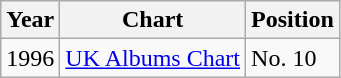<table class="wikitable">
<tr>
<th>Year</th>
<th>Chart</th>
<th>Position</th>
</tr>
<tr>
<td>1996</td>
<td><a href='#'>UK Albums Chart</a></td>
<td>No. 10</td>
</tr>
</table>
